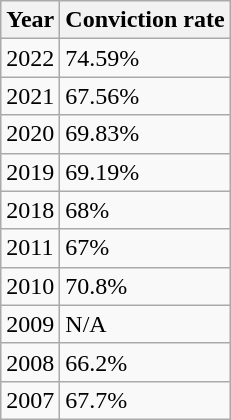<table class="wikitable">
<tr>
<th>Year</th>
<th>Conviction rate</th>
</tr>
<tr>
<td>2022</td>
<td>74.59%</td>
</tr>
<tr>
<td>2021</td>
<td>67.56%</td>
</tr>
<tr>
<td>2020</td>
<td>69.83%</td>
</tr>
<tr>
<td>2019</td>
<td>69.19%</td>
</tr>
<tr>
<td>2018</td>
<td>68%</td>
</tr>
<tr>
<td>2011</td>
<td>67%</td>
</tr>
<tr>
<td>2010</td>
<td>70.8%</td>
</tr>
<tr>
<td>2009</td>
<td>N/A</td>
</tr>
<tr>
<td>2008</td>
<td>66.2%</td>
</tr>
<tr>
<td>2007</td>
<td>67.7%</td>
</tr>
</table>
